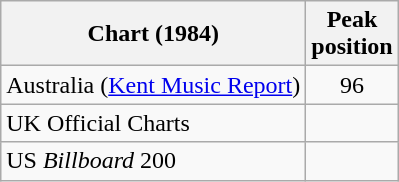<table class="wikitable sortable plainrowheaders" style="text-align:center">
<tr>
<th scope="col">Chart (1984)</th>
<th scope="col">Peak<br> position</th>
</tr>
<tr>
<td>Australia (<a href='#'>Kent Music Report</a>)</td>
<td align="center">96</td>
</tr>
<tr>
<td align="left">UK Official Charts</td>
<td></td>
</tr>
<tr>
<td align="left">US <em>Billboard</em> 200</td>
<td></td>
</tr>
</table>
